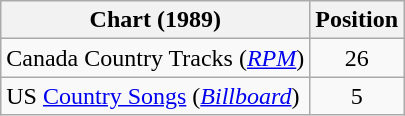<table class="wikitable sortable">
<tr>
<th scope="col">Chart (1989)</th>
<th scope="col">Position</th>
</tr>
<tr>
<td>Canada Country Tracks (<em><a href='#'>RPM</a></em>)</td>
<td align="center">26</td>
</tr>
<tr>
<td>US <a href='#'>Country Songs</a> (<em><a href='#'>Billboard</a></em>)</td>
<td align="center">5</td>
</tr>
</table>
